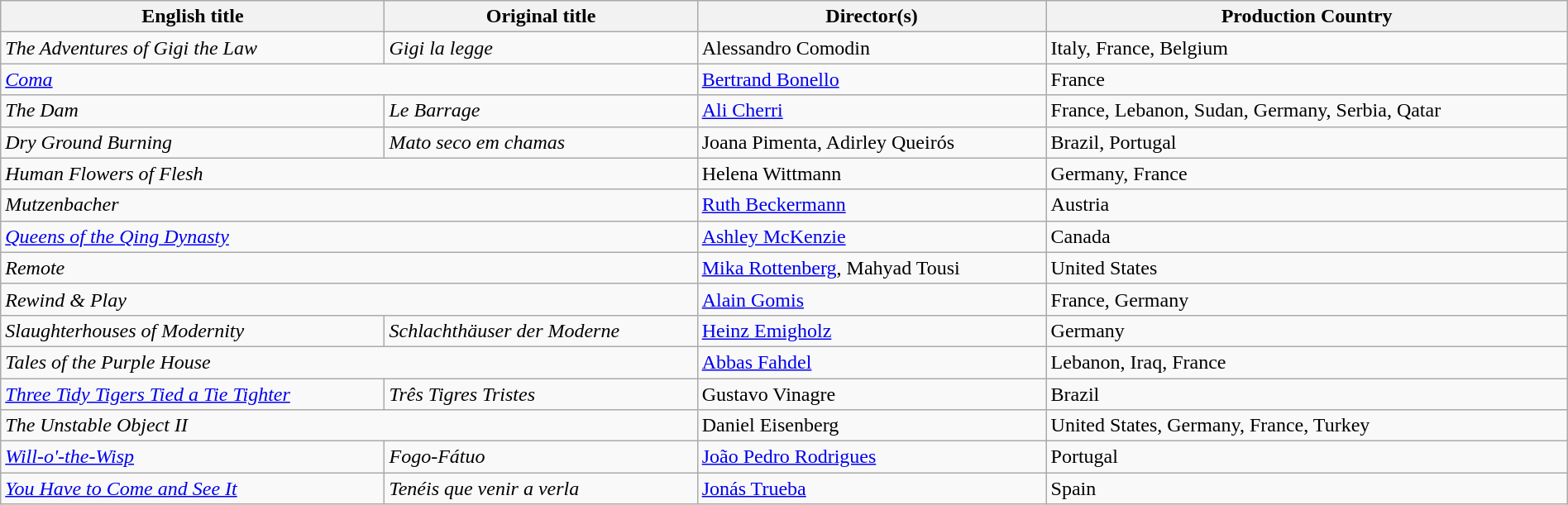<table class="wikitable" width="100%">
<tr>
<th>English title</th>
<th>Original title</th>
<th>Director(s)</th>
<th>Production Country</th>
</tr>
<tr>
<td><em>The Adventures of Gigi the Law</em></td>
<td><em>Gigi la legge</em></td>
<td>Alessandro Comodin</td>
<td>Italy, France, Belgium</td>
</tr>
<tr>
<td colspan="2"><em><a href='#'>Coma</a></em></td>
<td><a href='#'>Bertrand Bonello</a></td>
<td>France</td>
</tr>
<tr>
<td><em>The Dam</em></td>
<td><em>Le Barrage</em></td>
<td><a href='#'>Ali Cherri</a></td>
<td>France, Lebanon, Sudan, Germany, Serbia, Qatar</td>
</tr>
<tr>
<td><em>Dry Ground Burning</em></td>
<td><em>Mato seco em chamas</em></td>
<td>Joana Pimenta, Adirley Queirós</td>
<td>Brazil, Portugal</td>
</tr>
<tr>
<td colspan="2"><em>Human Flowers of Flesh</em></td>
<td>Helena Wittmann</td>
<td>Germany, France</td>
</tr>
<tr>
<td colspan="2"><em>Mutzenbacher</em></td>
<td><a href='#'>Ruth Beckermann</a></td>
<td>Austria</td>
</tr>
<tr>
<td colspan="2"><em><a href='#'>Queens of the Qing Dynasty</a></em></td>
<td><a href='#'>Ashley McKenzie</a></td>
<td>Canada</td>
</tr>
<tr>
<td colspan="2"><em>Remote</em></td>
<td><a href='#'>Mika Rottenberg</a>, Mahyad Tousi</td>
<td>United States</td>
</tr>
<tr>
<td colspan="2"><em>Rewind & Play</em></td>
<td><a href='#'>Alain Gomis</a></td>
<td>France, Germany</td>
</tr>
<tr>
<td><em>Slaughterhouses of Modernity</em></td>
<td><em>Schlachthäuser der Moderne</em></td>
<td><a href='#'>Heinz Emigholz</a></td>
<td>Germany</td>
</tr>
<tr>
<td colspan="2"><em>Tales of the Purple House</em></td>
<td><a href='#'>Abbas Fahdel</a></td>
<td>Lebanon, Iraq, France</td>
</tr>
<tr>
<td><em><a href='#'>Three Tidy Tigers Tied a Tie Tighter</a></em></td>
<td><em>Três Tigres Tristes</em></td>
<td>Gustavo Vinagre</td>
<td>Brazil</td>
</tr>
<tr>
<td colspan="2"><em>The Unstable Object II</em></td>
<td>Daniel Eisenberg</td>
<td>United States, Germany, France, Turkey</td>
</tr>
<tr>
<td><em><a href='#'>Will-o'-the-Wisp</a></em></td>
<td><em>Fogo-Fátuo</em></td>
<td><a href='#'>João Pedro Rodrigues</a></td>
<td>Portugal</td>
</tr>
<tr>
<td><em><a href='#'>You Have to Come and See It</a></em></td>
<td><em>Tenéis que venir a verla</em></td>
<td><a href='#'>Jonás Trueba</a></td>
<td>Spain</td>
</tr>
</table>
